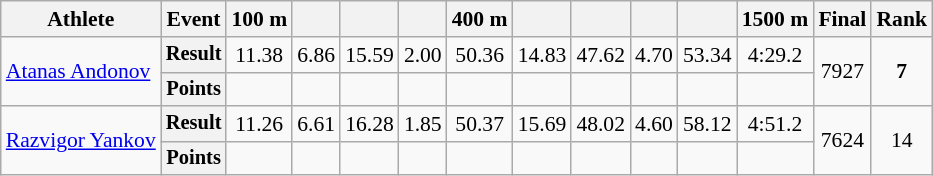<table class="wikitable" style="font-size:90%">
<tr>
<th>Athlete</th>
<th>Event</th>
<th>100 m</th>
<th></th>
<th></th>
<th></th>
<th>400 m</th>
<th></th>
<th></th>
<th></th>
<th></th>
<th>1500 m</th>
<th>Final</th>
<th>Rank</th>
</tr>
<tr align=center>
<td rowspan=2 align=left><a href='#'>Atanas Andonov</a></td>
<th style="font-size:95%">Result</th>
<td>11.38</td>
<td>6.86</td>
<td>15.59</td>
<td>2.00</td>
<td>50.36</td>
<td>14.83</td>
<td>47.62</td>
<td>4.70</td>
<td>53.34</td>
<td>4:29.2</td>
<td rowspan=2>7927</td>
<td rowspan=2><strong>7</strong></td>
</tr>
<tr align=center>
<th style="font-size:95%">Points</th>
<td></td>
<td></td>
<td></td>
<td></td>
<td></td>
<td></td>
<td></td>
<td></td>
<td></td>
<td></td>
</tr>
<tr align=center>
<td rowspan=2 align=left><a href='#'>Razvigor Yankov</a></td>
<th style="font-size:95%">Result</th>
<td>11.26</td>
<td>6.61</td>
<td>16.28</td>
<td>1.85</td>
<td>50.37</td>
<td>15.69</td>
<td>48.02</td>
<td>4.60</td>
<td>58.12</td>
<td>4:51.2</td>
<td rowspan=2>7624</td>
<td rowspan=2>14</td>
</tr>
<tr align=center>
<th style="font-size:95%">Points</th>
<td></td>
<td></td>
<td></td>
<td></td>
<td></td>
<td></td>
<td></td>
<td></td>
<td></td>
<td></td>
</tr>
</table>
